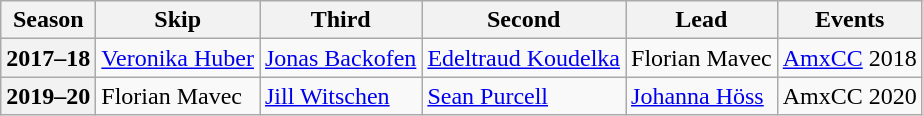<table class="wikitable">
<tr>
<th scope="col">Season</th>
<th scope="col">Skip</th>
<th scope="col">Third</th>
<th scope="col">Second</th>
<th scope="col">Lead</th>
<th scope="col">Events</th>
</tr>
<tr>
<th scope="row">2017–18</th>
<td><a href='#'>Veronika Huber</a></td>
<td><a href='#'>Jonas Backofen</a></td>
<td><a href='#'>Edeltraud Koudelka</a></td>
<td>Florian Mavec</td>
<td><a href='#'>AmxCC</a> 2018 </td>
</tr>
<tr>
<th scope="row">2019–20</th>
<td>Florian Mavec</td>
<td><a href='#'>Jill Witschen</a></td>
<td><a href='#'>Sean Purcell</a></td>
<td><a href='#'>Johanna Höss</a></td>
<td>AmxCC 2020 </td>
</tr>
</table>
